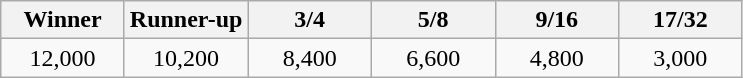<table class="wikitable">
<tr>
<th width=75>Winner</th>
<th width=75>Runner-up</th>
<th width=75>3/4</th>
<th width=75>5/8</th>
<th width=75>9/16</th>
<th width=75>17/32</th>
</tr>
<tr>
<td align=center>12,000</td>
<td align=center>10,200</td>
<td align=center>8,400</td>
<td align=center>6,600</td>
<td align=center>4,800</td>
<td align=center>3,000</td>
</tr>
</table>
